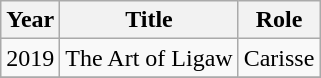<table class="wikitable sortable">
<tr>
<th>Year</th>
<th>Title</th>
<th>Role</th>
</tr>
<tr>
<td>2019</td>
<td>The Art of Ligaw</td>
<td>Carisse</td>
</tr>
<tr>
</tr>
</table>
